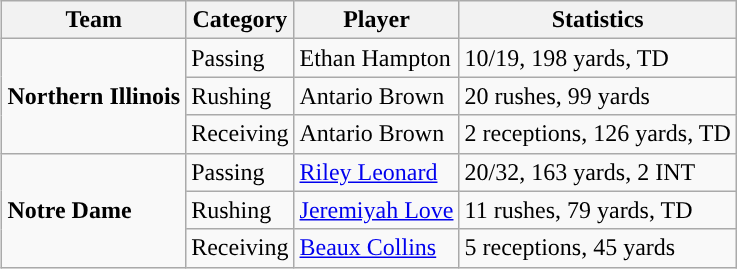<table class="wikitable" style="float: right;">
<tr>
<th>Team</th>
<th>Category</th>
<th>Player</th>
<th>Statistics</th>
</tr>
<tr>
<td rowspan=3><strong>Northern Illinois</strong></td>
<td>Passing</td>
<td>Ethan Hampton</td>
<td>10/19, 198 yards, TD</td>
</tr>
<tr>
<td>Rushing</td>
<td>Antario Brown</td>
<td>20 rushes, 99 yards</td>
</tr>
<tr>
<td>Receiving</td>
<td>Antario Brown</td>
<td>2 receptions, 126 yards, TD</td>
</tr>
<tr>
<td rowspan=3><strong>Notre Dame</strong></td>
<td>Passing</td>
<td><a href='#'>Riley Leonard</a></td>
<td>20/32, 163 yards, 2 INT</td>
</tr>
<tr>
<td>Rushing</td>
<td><a href='#'>Jeremiyah Love</a></td>
<td>11 rushes, 79 yards, TD</td>
</tr>
<tr>
<td>Receiving</td>
<td><a href='#'>Beaux Collins</a></td>
<td>5 receptions, 45 yards</td>
</tr>
</table>
